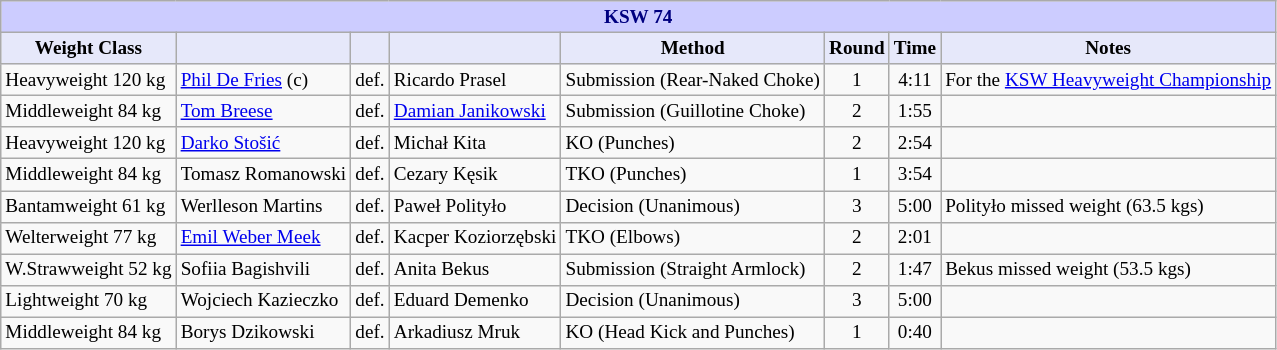<table class="wikitable" style="font-size: 80%;">
<tr>
<th colspan="8" style="background-color: #ccf; color: #000080; text-align: center;"><strong>KSW 74</strong></th>
</tr>
<tr>
<th colspan="1" style="background-color: #E6E8FA; color: #000000; text-align: center;">Weight Class</th>
<th colspan="1" style="background-color: #E6E8FA; color: #000000; text-align: center;"></th>
<th colspan="1" style="background-color: #E6E8FA; color: #000000; text-align: center;"></th>
<th colspan="1" style="background-color: #E6E8FA; color: #000000; text-align: center;"></th>
<th colspan="1" style="background-color: #E6E8FA; color: #000000; text-align: center;">Method</th>
<th colspan="1" style="background-color: #E6E8FA; color: #000000; text-align: center;">Round</th>
<th colspan="1" style="background-color: #E6E8FA; color: #000000; text-align: center;">Time</th>
<th colspan="1" style="background-color: #E6E8FA; color: #000000; text-align: center;">Notes</th>
</tr>
<tr>
<td>Heavyweight 120 kg</td>
<td> <a href='#'>Phil De Fries</a> (c)</td>
<td align=center>def.</td>
<td> Ricardo Prasel</td>
<td>Submission (Rear-Naked Choke)</td>
<td align=center>1</td>
<td align=center>4:11</td>
<td>For the <a href='#'>KSW Heavyweight Championship</a></td>
</tr>
<tr>
<td>Middleweight 84 kg</td>
<td> <a href='#'>Tom Breese</a></td>
<td align=center>def.</td>
<td> <a href='#'>Damian Janikowski</a></td>
<td>Submission (Guillotine Choke)</td>
<td align=center>2</td>
<td align=center>1:55</td>
<td></td>
</tr>
<tr>
<td>Heavyweight 120 kg</td>
<td> <a href='#'>Darko Stošić</a></td>
<td align=center>def.</td>
<td> Michał Kita</td>
<td>KO (Punches)</td>
<td align=center>2</td>
<td align=center>2:54</td>
<td></td>
</tr>
<tr>
<td>Middleweight 84 kg</td>
<td> Tomasz Romanowski</td>
<td align=center>def.</td>
<td> Cezary Kęsik</td>
<td>TKO (Punches)</td>
<td align=center>1</td>
<td align=center>3:54</td>
<td></td>
</tr>
<tr>
<td>Bantamweight 61 kg</td>
<td> Werlleson Martins</td>
<td align=center>def.</td>
<td> Paweł Polityło</td>
<td>Decision (Unanimous)</td>
<td align=center>3</td>
<td align=center>5:00</td>
<td>Polityło missed weight (63.5 kgs)</td>
</tr>
<tr>
<td>Welterweight 77 kg</td>
<td> <a href='#'>Emil Weber Meek</a></td>
<td align=center>def.</td>
<td> Kacper Koziorzębski</td>
<td>TKO (Elbows)</td>
<td align=center>2</td>
<td align=center>2:01</td>
<td></td>
</tr>
<tr>
<td>W.Strawweight 52 kg</td>
<td> Sofiia Bagishvili</td>
<td align=center>def.</td>
<td> Anita Bekus</td>
<td>Submission (Straight Armlock)</td>
<td align=center>2</td>
<td align=center>1:47</td>
<td>Bekus missed weight (53.5 kgs)</td>
</tr>
<tr>
<td>Lightweight 70 kg</td>
<td> Wojciech Kazieczko</td>
<td align=center>def.</td>
<td> Eduard Demenko</td>
<td>Decision (Unanimous)</td>
<td align=center>3</td>
<td align=center>5:00</td>
<td></td>
</tr>
<tr>
<td>Middleweight 84 kg</td>
<td> Borys Dzikowski</td>
<td align=center>def.</td>
<td> Arkadiusz Mruk</td>
<td>KO (Head Kick and Punches)</td>
<td align=center>1</td>
<td align=center>0:40</td>
<td></td>
</tr>
</table>
